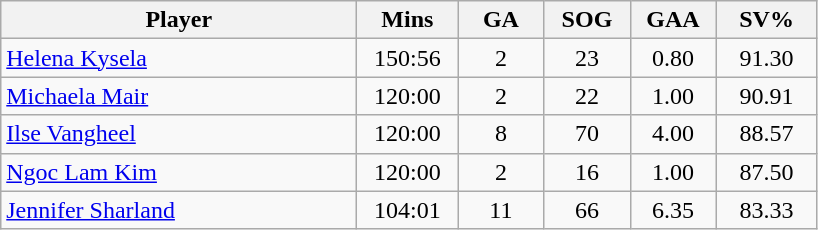<table class="wikitable sortable" style="text-align:center;">
<tr>
<th width="230px">Player</th>
<th width="60px">Mins</th>
<th width="50px">GA</th>
<th width="50px">SOG</th>
<th width="50px">GAA</th>
<th width="60px">SV%</th>
</tr>
<tr align=center>
<td align=left> <a href='#'>Helena Kysela</a></td>
<td>150:56</td>
<td>2</td>
<td>23</td>
<td>0.80</td>
<td>91.30</td>
</tr>
<tr align=center>
<td align=left> <a href='#'>Michaela Mair</a></td>
<td>120:00</td>
<td>2</td>
<td>22</td>
<td>1.00</td>
<td>90.91</td>
</tr>
<tr align=center>
<td align=left> <a href='#'>Ilse Vangheel</a></td>
<td>120:00</td>
<td>8</td>
<td>70</td>
<td>4.00</td>
<td>88.57</td>
</tr>
<tr align=center>
<td align=left> <a href='#'>Ngoc Lam Kim</a></td>
<td>120:00</td>
<td>2</td>
<td>16</td>
<td>1.00</td>
<td>87.50</td>
</tr>
<tr align=center>
<td align=left> <a href='#'>Jennifer Sharland</a></td>
<td>104:01</td>
<td>11</td>
<td>66</td>
<td>6.35</td>
<td>83.33</td>
</tr>
</table>
